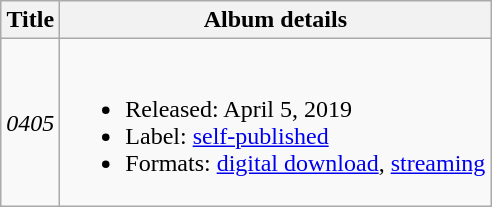<table class="wikitable">
<tr>
<th>Title</th>
<th>Album details</th>
</tr>
<tr>
<td><em>0405</em></td>
<td><br><ul><li>Released: April 5, 2019</li><li>Label: <a href='#'>self-published</a></li><li>Formats: <a href='#'>digital download</a>, <a href='#'>streaming</a></li></ul></td>
</tr>
</table>
